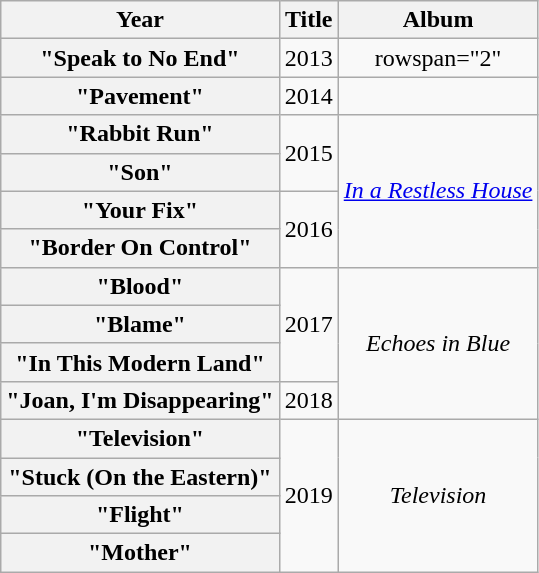<table class="wikitable plainrowheaders" style="text-align:center">
<tr>
<th>Year</th>
<th>Title</th>
<th>Album</th>
</tr>
<tr>
<th scope="row">"Speak to No End"</th>
<td>2013</td>
<td>rowspan="2" </td>
</tr>
<tr>
<th scope="row">"Pavement"</th>
<td>2014</td>
</tr>
<tr>
<th scope="row">"Rabbit Run"</th>
<td rowspan="2">2015</td>
<td rowspan="4"><em><a href='#'>In a Restless House</a></em></td>
</tr>
<tr>
<th scope="row">"Son"</th>
</tr>
<tr>
<th scope="row">"Your Fix"</th>
<td rowspan="2">2016</td>
</tr>
<tr>
<th scope="row">"Border On Control"</th>
</tr>
<tr>
<th scope="row">"Blood"</th>
<td rowspan="3">2017</td>
<td rowspan="4"><em>Echoes in Blue</em></td>
</tr>
<tr>
<th scope="row">"Blame"</th>
</tr>
<tr>
<th scope="row">"In This Modern Land"</th>
</tr>
<tr>
<th scope="row">"Joan, I'm Disappearing"</th>
<td>2018</td>
</tr>
<tr>
<th scope="row">"Television"</th>
<td rowspan="4">2019</td>
<td rowspan="4"><em>Television</em></td>
</tr>
<tr>
<th scope="row">"Stuck (On the Eastern)"</th>
</tr>
<tr>
<th scope="row">"Flight"</th>
</tr>
<tr>
<th scope="row">"Mother"</th>
</tr>
</table>
